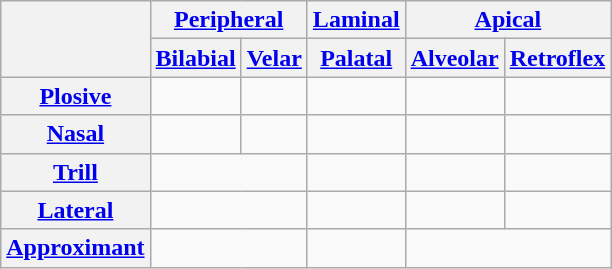<table class="wikitable" style="text-align:center;">
<tr>
<th rowspan=2></th>
<th colspan=2><a href='#'>Peripheral</a></th>
<th><a href='#'>Laminal</a></th>
<th colspan=2><a href='#'>Apical</a></th>
</tr>
<tr>
<th><a href='#'>Bilabial</a></th>
<th><a href='#'>Velar</a></th>
<th><a href='#'>Palatal</a></th>
<th><a href='#'>Alveolar</a></th>
<th><a href='#'>Retroflex</a></th>
</tr>
<tr>
<th><a href='#'>Plosive</a></th>
<td> </td>
<td> </td>
<td> </td>
<td> </td>
<td> </td>
</tr>
<tr>
<th><a href='#'>Nasal</a></th>
<td> </td>
<td> </td>
<td> </td>
<td> </td>
<td> </td>
</tr>
<tr>
<th><a href='#'>Trill</a></th>
<td colspan=2></td>
<td></td>
<td> </td>
<td></td>
</tr>
<tr>
<th><a href='#'>Lateral</a></th>
<td colspan=2></td>
<td> </td>
<td> </td>
<td> </td>
</tr>
<tr>
<th><a href='#'>Approximant</a></th>
<td colspan=2> </td>
<td> </td>
<td colspan=2> </td>
</tr>
</table>
